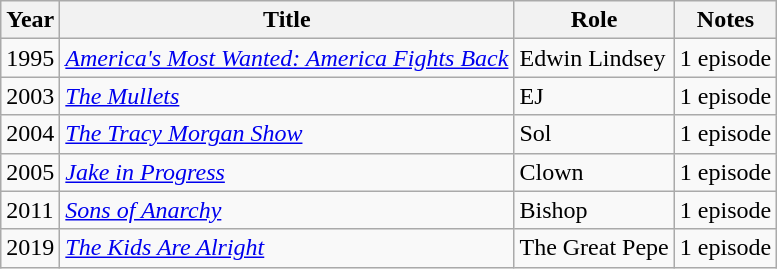<table class="wikitable sortable">
<tr>
<th>Year</th>
<th>Title</th>
<th>Role</th>
<th>Notes</th>
</tr>
<tr>
<td>1995</td>
<td><em><a href='#'>America's Most Wanted: America Fights Back</a></em></td>
<td>Edwin Lindsey</td>
<td>1 episode</td>
</tr>
<tr>
<td>2003</td>
<td><em><a href='#'>The Mullets</a></em></td>
<td>EJ</td>
<td>1 episode</td>
</tr>
<tr>
<td>2004</td>
<td><em><a href='#'>The Tracy Morgan Show</a></em></td>
<td>Sol</td>
<td>1 episode</td>
</tr>
<tr>
<td>2005</td>
<td><em><a href='#'>Jake in Progress</a></em></td>
<td>Clown</td>
<td>1 episode</td>
</tr>
<tr>
<td>2011</td>
<td><em><a href='#'>Sons of Anarchy</a></em></td>
<td>Bishop</td>
<td>1 episode</td>
</tr>
<tr>
<td>2019</td>
<td><em><a href='#'>The Kids Are Alright</a></em></td>
<td>The Great Pepe</td>
<td>1 episode</td>
</tr>
</table>
